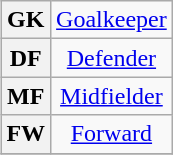<table class="wikitable plainrowheaders" style="text-align:center;margin-left:1em;float:right">
<tr>
<th>GK</th>
<td><a href='#'>Goalkeeper</a></td>
</tr>
<tr>
<th>DF</th>
<td><a href='#'>Defender</a></td>
</tr>
<tr>
<th>MF</th>
<td><a href='#'>Midfielder</a></td>
</tr>
<tr>
<th>FW</th>
<td><a href='#'>Forward</a></td>
</tr>
<tr>
</tr>
</table>
